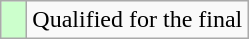<table class="wikitable" style="text-align: left;">
<tr>
<td width="10px" bgcolor="#ccffcc"></td>
<td>Qualified for the final</td>
</tr>
</table>
